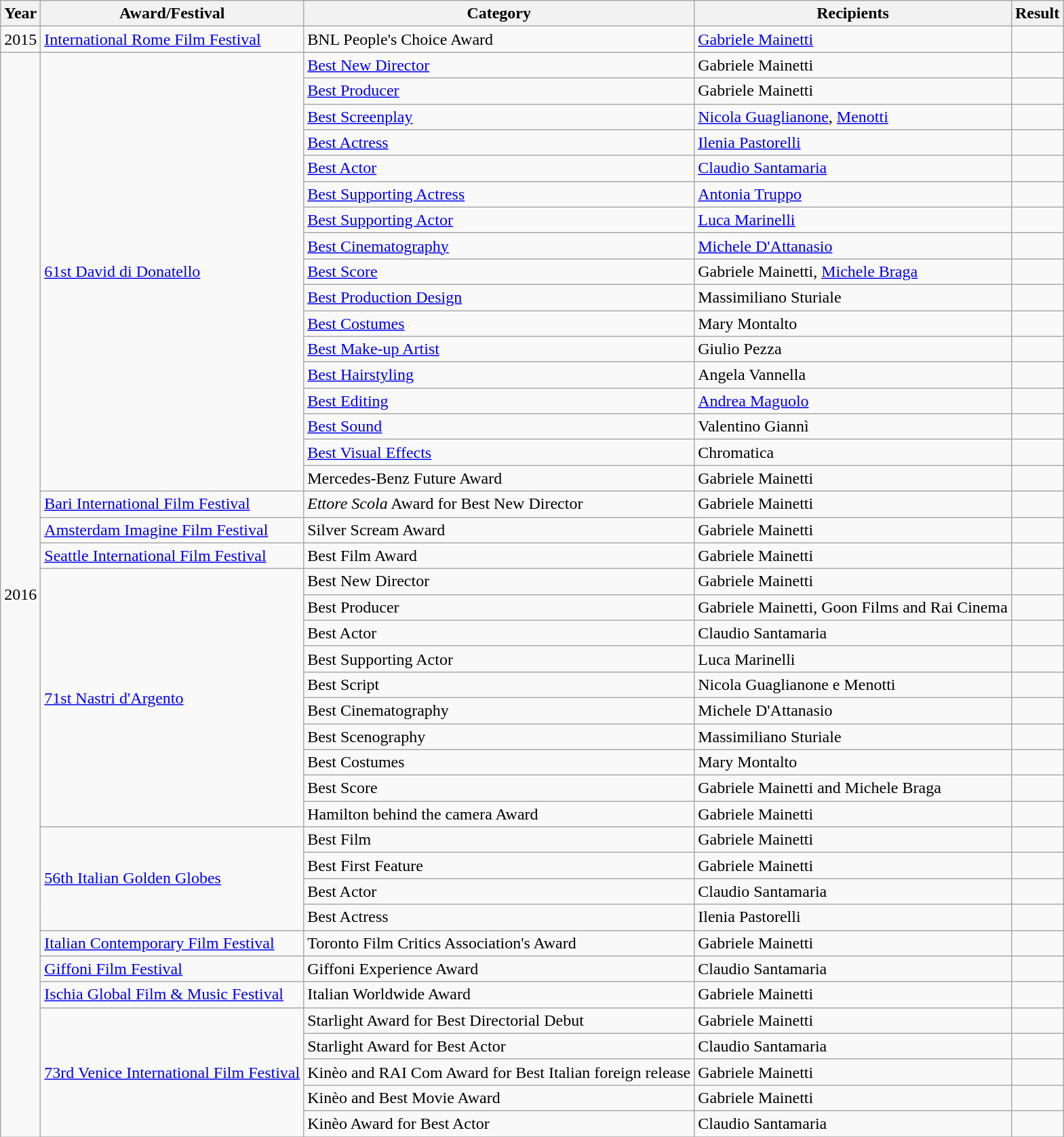<table class="wikitable">
<tr>
<th>Year</th>
<th>Award/Festival</th>
<th>Category</th>
<th>Recipients</th>
<th>Result</th>
</tr>
<tr>
<td rowspan="1">2015</td>
<td rowspan="1"><a href='#'>International Rome Film Festival</a></td>
<td>BNL People's Choice Award</td>
<td><a href='#'>Gabriele Mainetti</a></td>
<td></td>
</tr>
<tr>
<td rowspan="50">2016</td>
<td rowspan="17"><a href='#'>61st David di Donatello</a></td>
<td><a href='#'>Best New Director</a></td>
<td>Gabriele Mainetti</td>
<td></td>
</tr>
<tr>
<td><a href='#'>Best Producer</a></td>
<td>Gabriele Mainetti</td>
<td></td>
</tr>
<tr>
<td><a href='#'>Best Screenplay</a></td>
<td><a href='#'>Nicola Guaglianone</a>, <a href='#'>Menotti</a></td>
<td></td>
</tr>
<tr>
<td><a href='#'>Best Actress</a></td>
<td><a href='#'>Ilenia Pastorelli</a></td>
<td></td>
</tr>
<tr>
<td><a href='#'>Best Actor</a></td>
<td><a href='#'>Claudio Santamaria</a></td>
<td></td>
</tr>
<tr>
<td><a href='#'>Best Supporting Actress</a></td>
<td><a href='#'>Antonia Truppo</a></td>
<td></td>
</tr>
<tr>
<td><a href='#'>Best Supporting Actor</a></td>
<td><a href='#'>Luca Marinelli</a></td>
<td></td>
</tr>
<tr>
<td><a href='#'>Best Cinematography</a></td>
<td><a href='#'>Michele D'Attanasio</a></td>
<td></td>
</tr>
<tr>
<td><a href='#'>Best Score</a></td>
<td>Gabriele Mainetti, <a href='#'>Michele Braga</a></td>
<td></td>
</tr>
<tr>
<td><a href='#'>Best Production Design</a></td>
<td>Massimiliano Sturiale</td>
<td></td>
</tr>
<tr>
<td><a href='#'>Best Costumes</a></td>
<td>Mary Montalto</td>
<td></td>
</tr>
<tr>
<td><a href='#'>Best Make-up Artist</a></td>
<td>Giulio Pezza</td>
<td></td>
</tr>
<tr>
<td><a href='#'>Best Hairstyling</a></td>
<td>Angela Vannella</td>
<td></td>
</tr>
<tr>
<td><a href='#'>Best Editing</a></td>
<td><a href='#'>Andrea Maguolo</a></td>
<td></td>
</tr>
<tr>
<td><a href='#'>Best Sound</a></td>
<td>Valentino Giannì</td>
<td></td>
</tr>
<tr>
<td><a href='#'>Best Visual Effects</a></td>
<td>Chromatica</td>
<td></td>
</tr>
<tr>
<td>Mercedes-Benz Future Award</td>
<td>Gabriele Mainetti</td>
<td></td>
</tr>
<tr>
<td rowspan="1"><a href='#'>Bari International Film Festival</a></td>
<td><em>Ettore Scola</em> Award for Best New Director</td>
<td>Gabriele Mainetti</td>
<td></td>
</tr>
<tr>
<td rowspan="1"><a href='#'>Amsterdam Imagine Film Festival</a></td>
<td>Silver Scream Award</td>
<td>Gabriele Mainetti</td>
<td></td>
</tr>
<tr>
<td rowspan="1"><a href='#'>Seattle International Film Festival</a></td>
<td>Best Film Award</td>
<td>Gabriele Mainetti</td>
<td></td>
</tr>
<tr>
<td rowspan="10"><a href='#'>71st Nastri d'Argento</a></td>
<td>Best New Director</td>
<td>Gabriele Mainetti</td>
<td></td>
</tr>
<tr>
<td>Best Producer</td>
<td>Gabriele Mainetti, Goon Films and Rai Cinema</td>
<td></td>
</tr>
<tr>
<td>Best Actor</td>
<td>Claudio Santamaria</td>
<td></td>
</tr>
<tr>
<td>Best Supporting Actor</td>
<td>Luca Marinelli</td>
<td></td>
</tr>
<tr>
<td>Best Script</td>
<td>Nicola Guaglianone e Menotti</td>
<td></td>
</tr>
<tr>
<td>Best Cinematography</td>
<td>Michele D'Attanasio</td>
<td></td>
</tr>
<tr>
<td>Best Scenography</td>
<td>Massimiliano Sturiale</td>
<td></td>
</tr>
<tr>
<td>Best Costumes</td>
<td>Mary Montalto</td>
<td></td>
</tr>
<tr>
<td>Best Score</td>
<td>Gabriele Mainetti and Michele Braga</td>
<td></td>
</tr>
<tr>
<td>Hamilton behind the camera Award</td>
<td>Gabriele Mainetti</td>
<td></td>
</tr>
<tr>
<td rowspan="4"><a href='#'>56th Italian Golden Globes</a></td>
<td>Best Film</td>
<td>Gabriele Mainetti</td>
<td></td>
</tr>
<tr>
<td>Best First Feature</td>
<td>Gabriele Mainetti</td>
<td></td>
</tr>
<tr>
<td>Best Actor</td>
<td>Claudio Santamaria</td>
<td></td>
</tr>
<tr>
<td>Best Actress</td>
<td>Ilenia Pastorelli</td>
<td></td>
</tr>
<tr>
<td rowspan="1"><a href='#'>Italian Contemporary Film Festival</a></td>
<td>Toronto Film Critics Association's Award</td>
<td>Gabriele Mainetti</td>
<td></td>
</tr>
<tr>
<td rowspan="1"><a href='#'>Giffoni Film Festival</a></td>
<td>Giffoni Experience Award</td>
<td>Claudio Santamaria</td>
<td></td>
</tr>
<tr>
<td rowspan="1"><a href='#'>Ischia Global Film & Music Festival</a></td>
<td>Italian Worldwide Award</td>
<td>Gabriele Mainetti</td>
<td></td>
</tr>
<tr>
<td rowspan="5"><a href='#'>73rd Venice International Film Festival</a></td>
<td>Starlight Award for Best Directorial Debut</td>
<td>Gabriele Mainetti</td>
<td></td>
</tr>
<tr>
<td>Starlight Award for Best Actor</td>
<td>Claudio Santamaria</td>
<td></td>
</tr>
<tr>
<td>Kinèo and RAI Com Award for Best Italian foreign release</td>
<td>Gabriele Mainetti</td>
<td></td>
</tr>
<tr>
<td>Kinèo and Best Movie Award</td>
<td>Gabriele Mainetti</td>
<td></td>
</tr>
<tr>
<td>Kinèo Award for Best Actor</td>
<td>Claudio Santamaria</td>
<td></td>
</tr>
<tr>
</tr>
</table>
